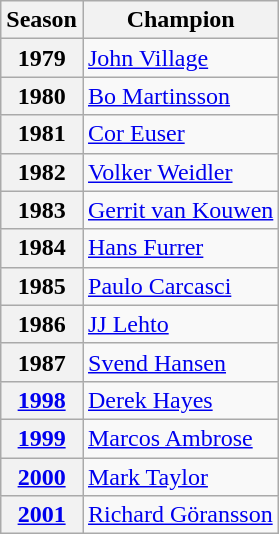<table class="wikitable">
<tr>
<th>Season</th>
<th>Champion</th>
</tr>
<tr>
<th>1979</th>
<td><a href='#'>John Village</a></td>
</tr>
<tr>
<th>1980</th>
<td><a href='#'>Bo Martinsson</a></td>
</tr>
<tr>
<th>1981</th>
<td> <a href='#'>Cor Euser</a></td>
</tr>
<tr>
<th>1982</th>
<td> <a href='#'>Volker Weidler</a></td>
</tr>
<tr>
<th>1983</th>
<td> <a href='#'>Gerrit van Kouwen</a></td>
</tr>
<tr>
<th>1984</th>
<td><a href='#'>Hans Furrer</a></td>
</tr>
<tr>
<th>1985</th>
<td> <a href='#'>Paulo Carcasci</a></td>
</tr>
<tr>
<th>1986</th>
<td> <a href='#'>JJ Lehto</a></td>
</tr>
<tr>
<th>1987</th>
<td> <a href='#'>Svend Hansen</a></td>
</tr>
<tr>
<th><a href='#'>1998</a></th>
<td> <a href='#'>Derek Hayes</a></td>
</tr>
<tr>
<th><a href='#'>1999</a></th>
<td> <a href='#'>Marcos Ambrose</a></td>
</tr>
<tr>
<th><a href='#'>2000</a></th>
<td> <a href='#'>Mark Taylor</a></td>
</tr>
<tr>
<th><a href='#'>2001</a></th>
<td> <a href='#'>Richard Göransson</a></td>
</tr>
</table>
